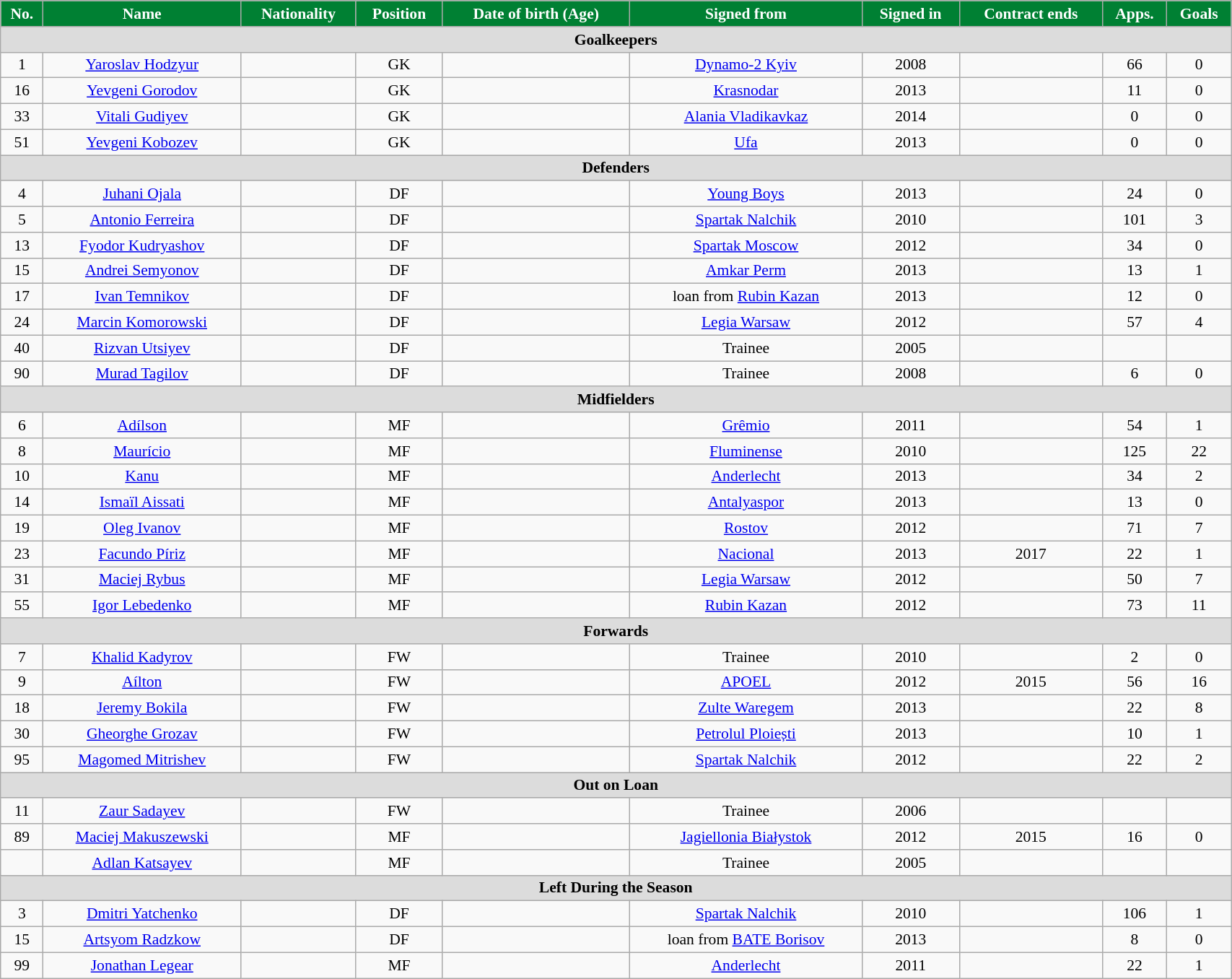<table class="wikitable"  style="text-align:center; font-size:90%; width:90%;">
<tr>
<th style="background:#008033; color:white; text-align:center;">No.</th>
<th style="background:#008033; color:white; text-align:center;">Name</th>
<th style="background:#008033; color:white; text-align:center;">Nationality</th>
<th style="background:#008033; color:white; text-align:center;">Position</th>
<th style="background:#008033; color:white; text-align:center;">Date of birth (Age)</th>
<th style="background:#008033; color:white; text-align:center;">Signed from</th>
<th style="background:#008033; color:white; text-align:center;">Signed in</th>
<th style="background:#008033; color:white; text-align:center;">Contract ends</th>
<th style="background:#008033; color:white; text-align:center;">Apps.</th>
<th style="background:#008033; color:white; text-align:center;">Goals</th>
</tr>
<tr>
<th colspan=11  style="background:#dcdcdc; text-align:center;">Goalkeepers</th>
</tr>
<tr>
<td>1</td>
<td><a href='#'>Yaroslav Hodzyur</a></td>
<td></td>
<td>GK</td>
<td></td>
<td><a href='#'>Dynamo-2 Kyiv</a></td>
<td>2008</td>
<td></td>
<td>66</td>
<td>0</td>
</tr>
<tr>
<td>16</td>
<td><a href='#'>Yevgeni Gorodov</a></td>
<td></td>
<td>GK</td>
<td></td>
<td><a href='#'>Krasnodar</a></td>
<td>2013</td>
<td></td>
<td>11</td>
<td>0</td>
</tr>
<tr>
<td>33</td>
<td><a href='#'>Vitali Gudiyev</a></td>
<td></td>
<td>GK</td>
<td></td>
<td><a href='#'>Alania Vladikavkaz</a></td>
<td>2014</td>
<td></td>
<td>0</td>
<td>0</td>
</tr>
<tr>
<td>51</td>
<td><a href='#'>Yevgeni Kobozev</a></td>
<td></td>
<td>GK</td>
<td></td>
<td><a href='#'>Ufa</a></td>
<td>2013</td>
<td></td>
<td>0</td>
<td>0</td>
</tr>
<tr>
<th colspan=11  style="background:#dcdcdc; text-align:center;">Defenders</th>
</tr>
<tr>
<td>4</td>
<td><a href='#'>Juhani Ojala</a></td>
<td></td>
<td>DF</td>
<td></td>
<td><a href='#'>Young Boys</a></td>
<td>2013</td>
<td></td>
<td>24</td>
<td>0</td>
</tr>
<tr>
<td>5</td>
<td><a href='#'>Antonio Ferreira</a></td>
<td></td>
<td>DF</td>
<td></td>
<td><a href='#'>Spartak Nalchik</a></td>
<td>2010</td>
<td></td>
<td>101</td>
<td>3</td>
</tr>
<tr>
<td>13</td>
<td><a href='#'>Fyodor Kudryashov</a></td>
<td></td>
<td>DF</td>
<td></td>
<td><a href='#'>Spartak Moscow</a></td>
<td>2012</td>
<td></td>
<td>34</td>
<td>0</td>
</tr>
<tr>
<td>15</td>
<td><a href='#'>Andrei Semyonov</a></td>
<td></td>
<td>DF</td>
<td></td>
<td><a href='#'>Amkar Perm</a></td>
<td>2013</td>
<td></td>
<td>13</td>
<td>1</td>
</tr>
<tr>
<td>17</td>
<td><a href='#'>Ivan Temnikov</a></td>
<td></td>
<td>DF</td>
<td></td>
<td>loan from <a href='#'>Rubin Kazan</a></td>
<td>2013</td>
<td></td>
<td>12</td>
<td>0</td>
</tr>
<tr>
<td>24</td>
<td><a href='#'>Marcin Komorowski</a></td>
<td></td>
<td>DF</td>
<td></td>
<td><a href='#'>Legia Warsaw</a></td>
<td>2012</td>
<td></td>
<td>57</td>
<td>4</td>
</tr>
<tr>
<td>40</td>
<td><a href='#'>Rizvan Utsiyev</a></td>
<td></td>
<td>DF</td>
<td></td>
<td>Trainee</td>
<td>2005</td>
<td></td>
<td></td>
<td></td>
</tr>
<tr>
<td>90</td>
<td><a href='#'>Murad Tagilov</a></td>
<td></td>
<td>DF</td>
<td></td>
<td>Trainee</td>
<td>2008</td>
<td></td>
<td>6</td>
<td>0</td>
</tr>
<tr>
<th colspan=11  style="background:#dcdcdc; text-align:center;">Midfielders</th>
</tr>
<tr>
<td>6</td>
<td><a href='#'>Adílson</a></td>
<td></td>
<td>MF</td>
<td></td>
<td><a href='#'>Grêmio</a></td>
<td>2011</td>
<td></td>
<td>54</td>
<td>1</td>
</tr>
<tr>
<td>8</td>
<td><a href='#'>Maurício</a></td>
<td></td>
<td>MF</td>
<td></td>
<td><a href='#'>Fluminense</a></td>
<td>2010</td>
<td></td>
<td>125</td>
<td>22</td>
</tr>
<tr>
<td>10</td>
<td><a href='#'>Kanu</a></td>
<td></td>
<td>MF</td>
<td></td>
<td><a href='#'>Anderlecht</a></td>
<td>2013</td>
<td></td>
<td>34</td>
<td>2</td>
</tr>
<tr>
<td>14</td>
<td><a href='#'>Ismaïl Aissati</a></td>
<td></td>
<td>MF</td>
<td></td>
<td><a href='#'>Antalyaspor</a></td>
<td>2013</td>
<td></td>
<td>13</td>
<td>0</td>
</tr>
<tr>
<td>19</td>
<td><a href='#'>Oleg Ivanov</a></td>
<td></td>
<td>MF</td>
<td></td>
<td><a href='#'>Rostov</a></td>
<td>2012</td>
<td></td>
<td>71</td>
<td>7</td>
</tr>
<tr>
<td>23</td>
<td><a href='#'>Facundo Píriz</a></td>
<td></td>
<td>MF</td>
<td></td>
<td><a href='#'>Nacional</a></td>
<td>2013</td>
<td>2017</td>
<td>22</td>
<td>1</td>
</tr>
<tr>
<td>31</td>
<td><a href='#'>Maciej Rybus</a></td>
<td></td>
<td>MF</td>
<td></td>
<td><a href='#'>Legia Warsaw</a></td>
<td>2012</td>
<td></td>
<td>50</td>
<td>7</td>
</tr>
<tr>
<td>55</td>
<td><a href='#'>Igor Lebedenko</a></td>
<td></td>
<td>MF</td>
<td></td>
<td><a href='#'>Rubin Kazan</a></td>
<td>2012</td>
<td></td>
<td>73</td>
<td>11</td>
</tr>
<tr>
<th colspan=11  style="background:#dcdcdc; text-align:center;">Forwards</th>
</tr>
<tr>
<td>7</td>
<td><a href='#'>Khalid Kadyrov</a></td>
<td></td>
<td>FW</td>
<td></td>
<td>Trainee</td>
<td>2010</td>
<td></td>
<td>2</td>
<td>0</td>
</tr>
<tr>
<td>9</td>
<td><a href='#'>Aílton</a></td>
<td></td>
<td>FW</td>
<td></td>
<td><a href='#'>APOEL</a></td>
<td>2012</td>
<td>2015</td>
<td>56</td>
<td>16</td>
</tr>
<tr>
<td>18</td>
<td><a href='#'>Jeremy Bokila</a></td>
<td></td>
<td>FW</td>
<td></td>
<td><a href='#'>Zulte Waregem</a></td>
<td>2013</td>
<td></td>
<td>22</td>
<td>8</td>
</tr>
<tr>
<td>30</td>
<td><a href='#'>Gheorghe Grozav</a></td>
<td></td>
<td>FW</td>
<td></td>
<td><a href='#'>Petrolul Ploiești</a></td>
<td>2013</td>
<td></td>
<td>10</td>
<td>1</td>
</tr>
<tr>
<td>95</td>
<td><a href='#'>Magomed Mitrishev</a></td>
<td></td>
<td>FW</td>
<td></td>
<td><a href='#'>Spartak Nalchik</a></td>
<td>2012</td>
<td></td>
<td>22</td>
<td>2</td>
</tr>
<tr>
<th colspan=11  style="background:#dcdcdc; text-align:center;">Out on Loan</th>
</tr>
<tr>
<td>11</td>
<td><a href='#'>Zaur Sadayev</a></td>
<td></td>
<td>FW</td>
<td></td>
<td>Trainee</td>
<td>2006</td>
<td></td>
<td></td>
<td></td>
</tr>
<tr>
<td>89</td>
<td><a href='#'>Maciej Makuszewski</a></td>
<td></td>
<td>MF</td>
<td></td>
<td><a href='#'>Jagiellonia Białystok</a></td>
<td>2012</td>
<td>2015</td>
<td>16</td>
<td>0</td>
</tr>
<tr>
<td></td>
<td><a href='#'>Adlan Katsayev</a></td>
<td></td>
<td>MF</td>
<td></td>
<td>Trainee</td>
<td>2005</td>
<td></td>
<td></td>
<td></td>
</tr>
<tr>
<th colspan=11  style="background:#dcdcdc; text-align:center;">Left During the Season</th>
</tr>
<tr>
<td>3</td>
<td><a href='#'>Dmitri Yatchenko</a></td>
<td></td>
<td>DF</td>
<td></td>
<td><a href='#'>Spartak Nalchik</a></td>
<td>2010</td>
<td></td>
<td>106</td>
<td>1</td>
</tr>
<tr>
<td>15</td>
<td><a href='#'>Artsyom Radzkow</a></td>
<td></td>
<td>DF</td>
<td></td>
<td>loan from <a href='#'>BATE Borisov</a></td>
<td>2013</td>
<td></td>
<td>8</td>
<td>0</td>
</tr>
<tr>
<td>99</td>
<td><a href='#'>Jonathan Legear</a></td>
<td></td>
<td>MF</td>
<td></td>
<td><a href='#'>Anderlecht</a></td>
<td>2011</td>
<td></td>
<td>22</td>
<td>1</td>
</tr>
</table>
